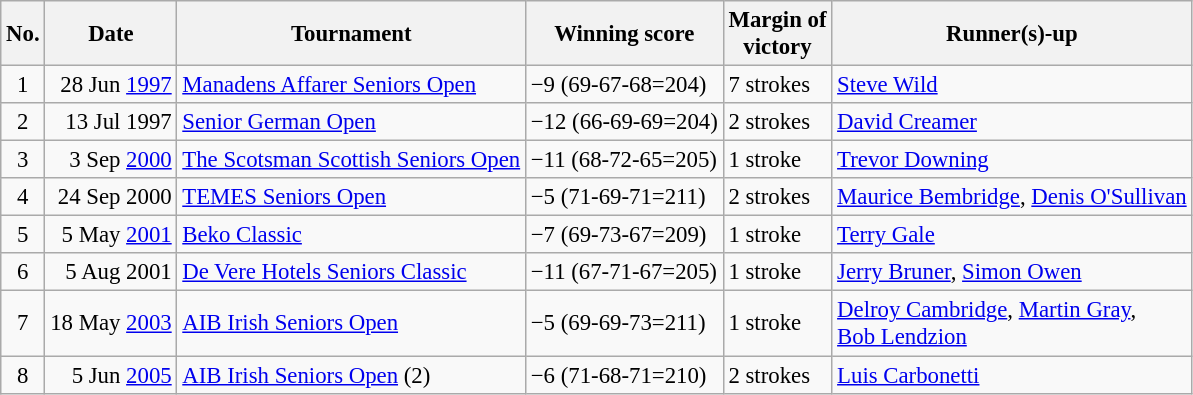<table class="wikitable" style="font-size:95%;">
<tr>
<th>No.</th>
<th>Date</th>
<th>Tournament</th>
<th>Winning score</th>
<th>Margin of<br>victory</th>
<th>Runner(s)-up</th>
</tr>
<tr>
<td align=center>1</td>
<td align=right>28 Jun <a href='#'>1997</a></td>
<td><a href='#'>Manadens Affarer Seniors Open</a></td>
<td>−9 (69-67-68=204)</td>
<td>7 strokes</td>
<td> <a href='#'>Steve Wild</a></td>
</tr>
<tr>
<td align=center>2</td>
<td align=right>13 Jul 1997</td>
<td><a href='#'>Senior German Open</a></td>
<td>−12 (66-69-69=204)</td>
<td>2 strokes</td>
<td> <a href='#'>David Creamer</a></td>
</tr>
<tr>
<td align=center>3</td>
<td align=right>3 Sep <a href='#'>2000</a></td>
<td><a href='#'>The Scotsman Scottish Seniors Open</a></td>
<td>−11 (68-72-65=205)</td>
<td>1 stroke</td>
<td> <a href='#'>Trevor Downing</a></td>
</tr>
<tr>
<td align=center>4</td>
<td align=right>24 Sep 2000</td>
<td><a href='#'>TEMES Seniors Open</a></td>
<td>−5 (71-69-71=211)</td>
<td>2 strokes</td>
<td> <a href='#'>Maurice Bembridge</a>,  <a href='#'>Denis O'Sullivan</a></td>
</tr>
<tr>
<td align=center>5</td>
<td align=right>5 May <a href='#'>2001</a></td>
<td><a href='#'>Beko Classic</a></td>
<td>−7 (69-73-67=209)</td>
<td>1 stroke</td>
<td> <a href='#'>Terry Gale</a></td>
</tr>
<tr>
<td align=center>6</td>
<td align=right>5 Aug 2001</td>
<td><a href='#'>De Vere Hotels Seniors Classic</a></td>
<td>−11 (67-71-67=205)</td>
<td>1 stroke</td>
<td> <a href='#'>Jerry Bruner</a>,  <a href='#'>Simon Owen</a></td>
</tr>
<tr>
<td align=center>7</td>
<td align=right>18 May <a href='#'>2003</a></td>
<td><a href='#'>AIB Irish Seniors Open</a></td>
<td>−5 (69-69-73=211)</td>
<td>1 stroke</td>
<td> <a href='#'>Delroy Cambridge</a>,  <a href='#'>Martin Gray</a>,<br> <a href='#'>Bob Lendzion</a></td>
</tr>
<tr>
<td align=center>8</td>
<td align=right>5 Jun <a href='#'>2005</a></td>
<td><a href='#'>AIB Irish Seniors Open</a> (2)</td>
<td>−6 (71-68-71=210)</td>
<td>2 strokes</td>
<td> <a href='#'>Luis Carbonetti</a></td>
</tr>
</table>
